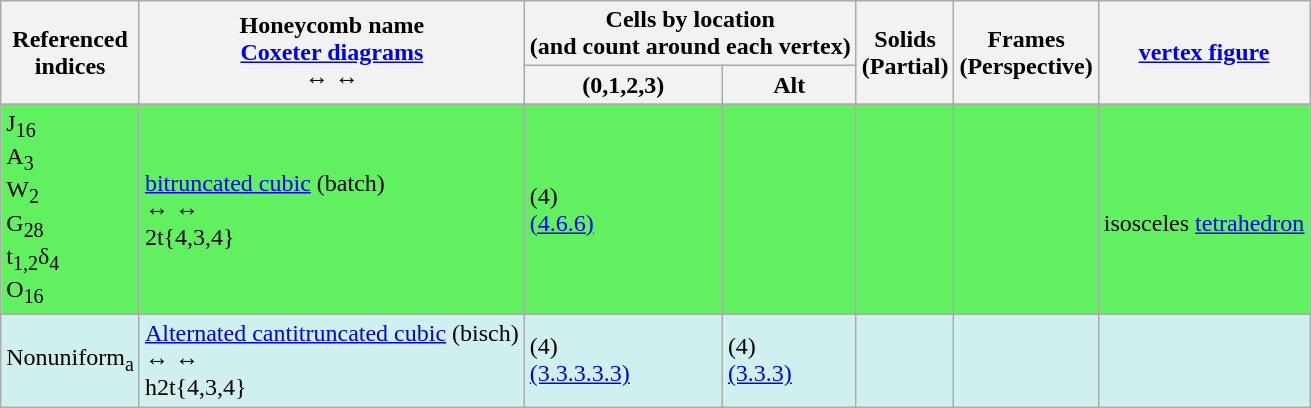<table class="wikitable">
<tr>
<th rowspan=2>Referenced<br>indices</th>
<th rowspan=2>Honeycomb name<br><a href='#'>Coxeter diagrams</a><br> ↔  ↔ </th>
<th colspan=2>Cells by location<br>(and count around each vertex)</th>
<th rowspan=2>Solids<br>(Partial)</th>
<th rowspan=2>Frames<br>(Perspective)</th>
<th rowspan=2><a href='#'>vertex figure</a></th>
</tr>
<tr>
<th>(0,1,2,3)<br></th>
<th>Alt</th>
</tr>
<tr BGCOLOR="#60f060">
<td>J<sub>16</sub><br>A<sub>3</sub><br>W<sub>2</sub><br>G<sub>28</sub><br>t<sub>1,2</sub>δ<sub>4</sub><br>O<sub>16</sub></td>
<td><a href='#'>bitruncated cubic</a> (batch)<br> ↔  ↔ <br>2t{4,3,4}</td>
<td> (4)<br><a href='#'>(4.6.6)</a></td>
<td></td>
<td></td>
<td></td>
<td><br>isosceles <a href='#'>tetrahedron</a></td>
</tr>
<tr BGCOLOR="#d0f0f0">
<td>Nonuniform<sub>a</sub></td>
<td><a href='#'>Alternated cantitruncated cubic</a> (bisch)<br> ↔  ↔ <br>h2t{4,3,4}</td>
<td> (4)<br><a href='#'>(3.3.3.3.3)</a></td>
<td> (4)<br><a href='#'>(3.3.3)</a></td>
<td> </td>
<td></td>
<td></td>
</tr>
</table>
